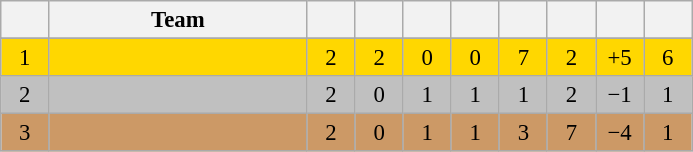<table class="wikitable" style="font-size:95%;text-align:center">
<tr>
<th width=25></th>
<th width=165>Team</th>
<th width=25></th>
<th width=25></th>
<th width=25></th>
<th width=25></th>
<th width=25></th>
<th width=25></th>
<th width=25></th>
<th width=25></th>
</tr>
<tr>
</tr>
<tr style="background:gold">
<td>1</td>
<td style="text-align:left"></td>
<td>2</td>
<td>2</td>
<td>0</td>
<td>0</td>
<td>7</td>
<td>2</td>
<td>+5</td>
<td>6</td>
</tr>
<tr style="background:silver">
<td>2</td>
<td style="text-align:left"></td>
<td>2</td>
<td>0</td>
<td>1</td>
<td>1</td>
<td>1</td>
<td>2</td>
<td>−1</td>
<td>1</td>
</tr>
<tr style="background:#c96">
<td>3</td>
<td style="text-align:left"></td>
<td>2</td>
<td>0</td>
<td>1</td>
<td>1</td>
<td>3</td>
<td>7</td>
<td>−4</td>
<td>1</td>
</tr>
</table>
